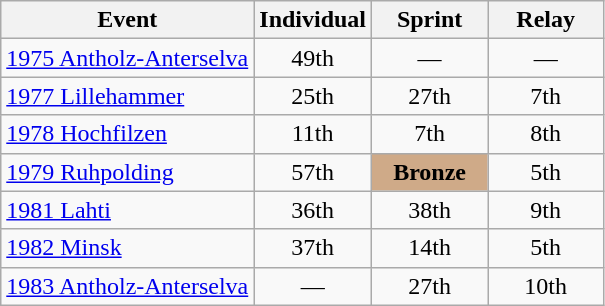<table class="wikitable" style="text-align: center;">
<tr ">
<th>Event</th>
<th style="width:70px;">Individual</th>
<th style="width:70px;">Sprint</th>
<th style="width:70px;">Relay</th>
</tr>
<tr>
<td align=left> <a href='#'>1975 Antholz-Anterselva</a></td>
<td>49th</td>
<td>—</td>
<td>—</td>
</tr>
<tr>
<td align=left> <a href='#'>1977 Lillehammer</a></td>
<td>25th</td>
<td>27th</td>
<td>7th</td>
</tr>
<tr>
<td align=left> <a href='#'>1978 Hochfilzen</a></td>
<td>11th</td>
<td>7th</td>
<td>8th</td>
</tr>
<tr>
<td align=left> <a href='#'>1979 Ruhpolding</a></td>
<td>57th</td>
<td style="background:#cfaa88;"><strong>Bronze</strong></td>
<td>5th</td>
</tr>
<tr>
<td align=left> <a href='#'>1981 Lahti</a></td>
<td>36th</td>
<td>38th</td>
<td>9th</td>
</tr>
<tr>
<td align=left> <a href='#'>1982 Minsk</a></td>
<td>37th</td>
<td>14th</td>
<td>5th</td>
</tr>
<tr>
<td align=left> <a href='#'>1983 Antholz-Anterselva</a></td>
<td>—</td>
<td>27th</td>
<td>10th</td>
</tr>
</table>
